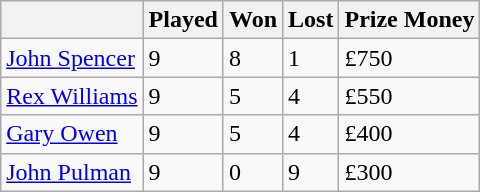<table class="wikitable">
<tr>
<th></th>
<th>Played</th>
<th>Won</th>
<th>Lost</th>
<th>Prize Money</th>
</tr>
<tr>
<td><a href='#'>John Spencer</a></td>
<td>9</td>
<td>8</td>
<td>1</td>
<td>£750</td>
</tr>
<tr>
<td><a href='#'>Rex Williams</a></td>
<td>9</td>
<td>5</td>
<td>4</td>
<td>£550</td>
</tr>
<tr>
<td><a href='#'>Gary Owen</a></td>
<td>9</td>
<td>5</td>
<td>4</td>
<td>£400</td>
</tr>
<tr>
<td><a href='#'>John Pulman</a></td>
<td>9</td>
<td>0</td>
<td>9</td>
<td>£300</td>
</tr>
</table>
